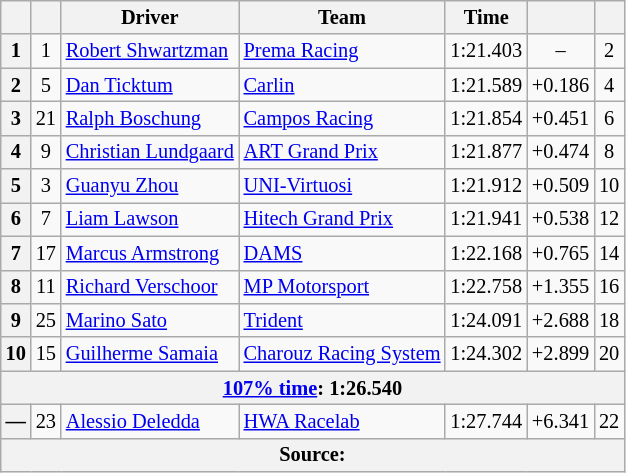<table class="wikitable" style="font-size:85%">
<tr>
<th scope="col"></th>
<th scope="col"></th>
<th scope="col">Driver</th>
<th scope="col">Team</th>
<th scope="col">Time</th>
<th scope="col"></th>
<th scope="col"></th>
</tr>
<tr>
<th scope="row">1</th>
<td align="center">1</td>
<td> <a href='#'>Robert Shwartzman</a></td>
<td><a href='#'>Prema Racing</a></td>
<td>1:21.403</td>
<td align="center">–</td>
<td align="center">2</td>
</tr>
<tr>
<th scope="row">2</th>
<td align="center">5</td>
<td> <a href='#'>Dan Ticktum</a></td>
<td><a href='#'>Carlin</a></td>
<td>1:21.589</td>
<td align="center">+0.186</td>
<td align="center">4</td>
</tr>
<tr>
<th scope="row">3</th>
<td align="center">21</td>
<td> <a href='#'>Ralph Boschung</a></td>
<td><a href='#'>Campos Racing</a></td>
<td>1:21.854</td>
<td align="center">+0.451</td>
<td align="center">6</td>
</tr>
<tr>
<th scope="row">4</th>
<td align="center">9</td>
<td> <a href='#'>Christian Lundgaard</a></td>
<td><a href='#'>ART Grand Prix</a></td>
<td>1:21.877</td>
<td align="center">+0.474</td>
<td align="center">8</td>
</tr>
<tr>
<th scope="row">5</th>
<td align="center">3</td>
<td> <a href='#'>Guanyu Zhou</a></td>
<td><a href='#'>UNI-Virtuosi</a></td>
<td>1:21.912</td>
<td align="center">+0.509</td>
<td align="center">10</td>
</tr>
<tr>
<th scope="row">6</th>
<td align="center">7</td>
<td> <a href='#'>Liam Lawson</a></td>
<td><a href='#'>Hitech Grand Prix</a></td>
<td>1:21.941</td>
<td align="center">+0.538</td>
<td align="center">12</td>
</tr>
<tr>
<th scope="row">7</th>
<td align="center">17</td>
<td> <a href='#'>Marcus Armstrong</a></td>
<td><a href='#'>DAMS</a></td>
<td>1:22.168</td>
<td align="center">+0.765</td>
<td align="center">14</td>
</tr>
<tr>
<th scope="row">8</th>
<td align="center">11</td>
<td> <a href='#'>Richard Verschoor</a></td>
<td><a href='#'>MP Motorsport</a></td>
<td>1:22.758</td>
<td align="center">+1.355</td>
<td align="center">16</td>
</tr>
<tr>
<th scope="row">9</th>
<td align="center">25</td>
<td> <a href='#'>Marino Sato</a></td>
<td><a href='#'>Trident</a></td>
<td>1:24.091</td>
<td align="center">+2.688</td>
<td align="center">18</td>
</tr>
<tr>
<th scope="row">10</th>
<td align="center">15</td>
<td> <a href='#'>Guilherme Samaia</a></td>
<td><a href='#'>Charouz Racing System</a></td>
<td>1:24.302</td>
<td align="center">+2.899</td>
<td align="center">20</td>
</tr>
<tr>
<th colspan="7"><a href='#'>107% time</a>: 1:26.540</th>
</tr>
<tr>
<th scope="row">—</th>
<td align="center">23</td>
<td> <a href='#'>Alessio Deledda</a></td>
<td><a href='#'>HWA Racelab</a></td>
<td>1:27.744</td>
<td align="center">+6.341</td>
<td align="center">22</td>
</tr>
<tr>
<th colspan="7">Source:</th>
</tr>
</table>
